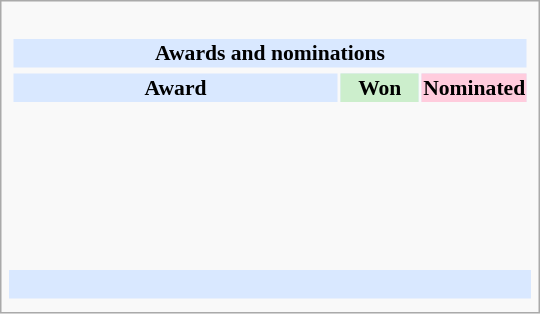<table class="infobox" style="width: 25em; text-align: left; font-size: 90%; vertical-align: middle;">
<tr>
<td colspan=3><br><table class="collapsible collapsed" width=100%>
<tr>
<th colspan=3 style="background-color: #D9E8FF; text-align: center;">Awards and nominations</th>
</tr>
<tr>
</tr>
<tr style="background:#d9e8ff; text-align:center;">
<td style="text-align:center;"><strong>Award</strong></td>
<td style="text-align:center; background:#cec; text-size:0.9em; width:50px;"><strong>Won</strong></td>
<td style="text-align:center; background:#fcd; text-size:0.9em; width:50px;"><strong>Nominated</strong></td>
</tr>
<tr>
<td style="text-align:center;"><br></td>
<td></td>
<td></td>
</tr>
<tr>
<td style="text-align:center;"><br></td>
<td></td>
<td></td>
</tr>
<tr>
<td style="text-align:center;"><br></td>
<td></td>
<td></td>
</tr>
<tr>
<td style="text-align:center;"><br></td>
<td></td>
<td></td>
</tr>
<tr>
<td style="text-align:center;"><br></td>
<td></td>
<td></td>
</tr>
<tr>
</tr>
</table>
</td>
</tr>
<tr style="background:#d9e8ff;">
<td style="text-align:center;" colspan="3"><br></td>
</tr>
<tr>
<td></td>
<td></td>
<td></td>
</tr>
</table>
